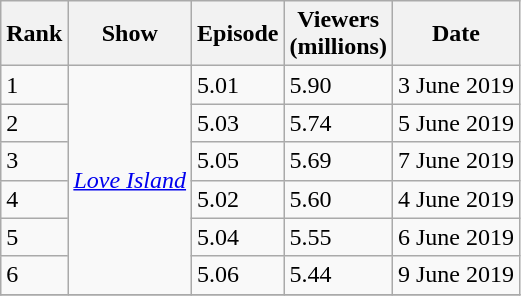<table class="wikitable">
<tr>
<th>Rank</th>
<th>Show</th>
<th>Episode</th>
<th>Viewers<br>(millions)</th>
<th>Date</th>
</tr>
<tr>
<td>1</td>
<td rowspan="6"><em><a href='#'>Love Island</a></em></td>
<td>5.01</td>
<td>5.90</td>
<td>3 June 2019</td>
</tr>
<tr>
<td>2</td>
<td>5.03</td>
<td>5.74</td>
<td>5 June 2019</td>
</tr>
<tr>
<td>3</td>
<td>5.05</td>
<td>5.69</td>
<td>7 June 2019</td>
</tr>
<tr>
<td>4</td>
<td>5.02</td>
<td>5.60</td>
<td>4 June 2019</td>
</tr>
<tr>
<td>5</td>
<td>5.04</td>
<td>5.55</td>
<td>6 June 2019</td>
</tr>
<tr>
<td>6</td>
<td>5.06</td>
<td>5.44</td>
<td>9 June 2019</td>
</tr>
<tr>
</tr>
</table>
